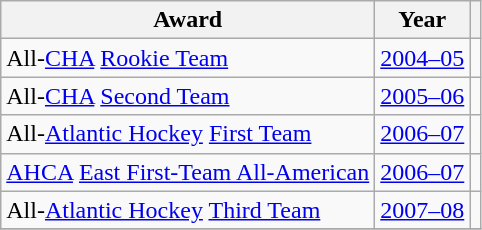<table class="wikitable">
<tr>
<th>Award</th>
<th>Year</th>
<th></th>
</tr>
<tr>
<td>All-<a href='#'>CHA</a> <a href='#'>Rookie Team</a></td>
<td><a href='#'>2004–05</a></td>
<td></td>
</tr>
<tr>
<td>All-<a href='#'>CHA</a> <a href='#'>Second Team</a></td>
<td><a href='#'>2005–06</a></td>
<td></td>
</tr>
<tr>
<td>All-<a href='#'>Atlantic Hockey</a> <a href='#'>First Team</a></td>
<td><a href='#'>2006–07</a></td>
<td></td>
</tr>
<tr>
<td><a href='#'>AHCA</a> <a href='#'>East First-Team All-American</a></td>
<td><a href='#'>2006–07</a></td>
<td></td>
</tr>
<tr>
<td>All-<a href='#'>Atlantic Hockey</a> <a href='#'>Third Team</a></td>
<td><a href='#'>2007–08</a></td>
<td></td>
</tr>
<tr>
</tr>
</table>
